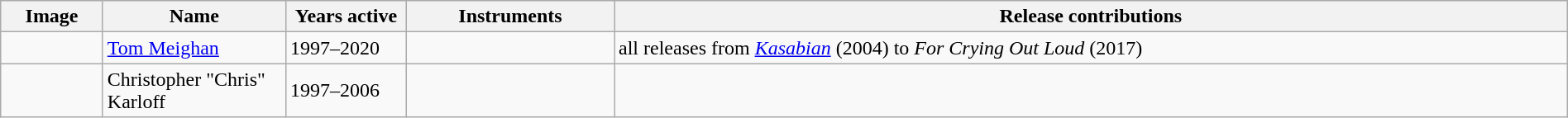<table class="wikitable" width="100%" border="1">
<tr>
<th width="75">Image</th>
<th width="140">Name</th>
<th width="90">Years active</th>
<th width="160">Instruments</th>
<th>Release contributions</th>
</tr>
<tr>
<td></td>
<td><a href='#'>Tom Meighan</a></td>
<td>1997–2020</td>
<td></td>
<td>all releases from <em><a href='#'>Kasabian</a></em> (2004) to <em>For Crying Out Loud</em> (2017)</td>
</tr>
<tr>
<td></td>
<td>Christopher "Chris" Karloff</td>
<td>1997–2006</td>
<td></td>
<td></td>
</tr>
</table>
